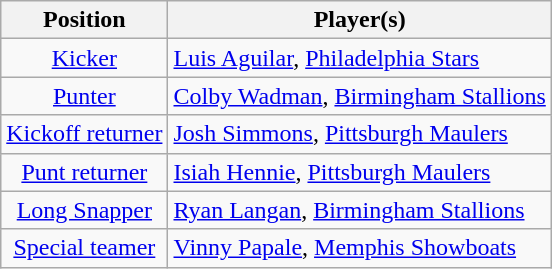<table class="wikitable">
<tr>
<th>Position</th>
<th>Player(s)</th>
</tr>
<tr>
<td style="text-align:center"><a href='#'>Kicker</a></td>
<td> <a href='#'>Luis Aguilar</a>, <a href='#'>Philadelphia Stars</a></td>
</tr>
<tr>
<td style="text-align:center"><a href='#'>Punter</a></td>
<td> <a href='#'>Colby Wadman</a>, <a href='#'>Birmingham Stallions</a></td>
</tr>
<tr>
<td style="text-align:center"><a href='#'>Kickoff returner</a></td>
<td> <a href='#'>Josh Simmons</a>, <a href='#'>Pittsburgh Maulers</a></td>
</tr>
<tr>
<td style="text-align:center"><a href='#'>Punt returner</a></td>
<td> <a href='#'>Isiah Hennie</a>, <a href='#'>Pittsburgh Maulers</a></td>
</tr>
<tr>
<td style="text-align:center"><a href='#'>Long Snapper</a></td>
<td> <a href='#'>Ryan Langan</a>, <a href='#'>Birmingham Stallions</a></td>
</tr>
<tr>
<td style="text-align:center"><a href='#'>Special teamer</a></td>
<td> <a href='#'>Vinny Papale</a>, <a href='#'>Memphis Showboats</a></td>
</tr>
</table>
